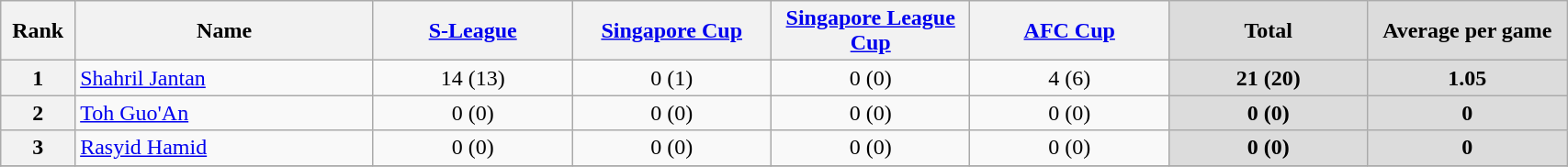<table class="wikitable" style="text-align: center;" width=90%>
<tr>
<th width=3%>Rank</th>
<th width=15%>Name</th>
<th width=10%><a href='#'>S-League</a></th>
<th width=10%><a href='#'>Singapore Cup</a></th>
<th width=10%><a href='#'>Singapore League Cup</a></th>
<th width=10%><a href='#'>AFC Cup</a></th>
<th width=10% style="background: #DCDCDC">Total</th>
<th width=10% style="background: #DCDCDC">Average per game</th>
</tr>
<tr>
<th>1</th>
<td style="text-align:left;"> <a href='#'>Shahril Jantan</a></td>
<td>14 (13)</td>
<td>0 (1)</td>
<td>0 (0)</td>
<td>4 (6)</td>
<th style="background: #DCDCDC">21 (20)</th>
<th style="background: #DCDCDC">1.05</th>
</tr>
<tr>
<th>2</th>
<td style="text-align:left;"> <a href='#'>Toh Guo'An</a></td>
<td>0 (0)</td>
<td>0 (0)</td>
<td>0 (0)</td>
<td>0 (0)</td>
<th style="background: #DCDCDC">0 (0)</th>
<th style="background: #DCDCDC">0</th>
</tr>
<tr>
<th>3</th>
<td style="text-align:left;"> <a href='#'>Rasyid Hamid</a></td>
<td>0 (0)</td>
<td>0 (0)</td>
<td>0 (0)</td>
<td>0 (0)</td>
<th style="background: #DCDCDC">0 (0)</th>
<th style="background: #DCDCDC">0</th>
</tr>
<tr>
</tr>
</table>
